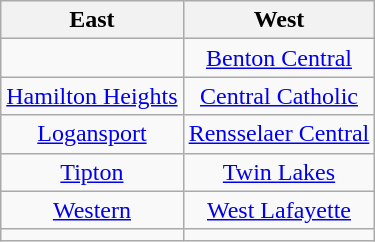<table class="wikitable" style="text-align:center">
<tr>
<th>East</th>
<th>West</th>
</tr>
<tr>
<td></td>
<td><a href='#'>Benton Central</a></td>
</tr>
<tr>
<td><a href='#'>Hamilton Heights</a></td>
<td><a href='#'>Central Catholic</a></td>
</tr>
<tr>
<td><a href='#'>Logansport</a></td>
<td><a href='#'>Rensselaer Central</a></td>
</tr>
<tr>
<td><a href='#'>Tipton</a></td>
<td><a href='#'>Twin Lakes</a></td>
</tr>
<tr>
<td><a href='#'>Western</a></td>
<td><a href='#'>West Lafayette</a></td>
</tr>
<tr>
<td></td>
</tr>
</table>
